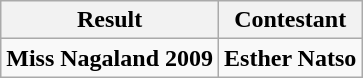<table class="wikitable">
<tr>
<th>Result</th>
<th>Contestant</th>
</tr>
<tr>
<td><strong>Miss Nagaland 2009</strong></td>
<td><strong>Esther Natso</strong></td>
</tr>
</table>
